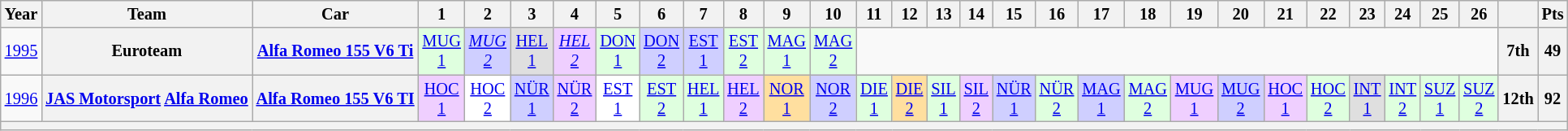<table class="wikitable" border="1" style="text-align:center; font-size:85%;">
<tr>
<th>Year</th>
<th>Team</th>
<th>Car</th>
<th>1</th>
<th>2</th>
<th>3</th>
<th>4</th>
<th>5</th>
<th>6</th>
<th>7</th>
<th>8</th>
<th>9</th>
<th>10</th>
<th>11</th>
<th>12</th>
<th>13</th>
<th>14</th>
<th>15</th>
<th>16</th>
<th>17</th>
<th>18</th>
<th>19</th>
<th>20</th>
<th>21</th>
<th>22</th>
<th>23</th>
<th>24</th>
<th>25</th>
<th>26</th>
<th></th>
<th>Pts</th>
</tr>
<tr>
<td><a href='#'>1995</a></td>
<th nowrap>Euroteam</th>
<th nowrap><a href='#'>Alfa Romeo 155 V6 Ti</a></th>
<td style="background:#dfffdf;"><a href='#'>MUG<br>1</a><br></td>
<td style="background:#CFCFFF;"><em><a href='#'>MUG<br>2</a></em><br></td>
<td style="background:#dfdfdf;"><a href='#'>HEL<br>1</a><br></td>
<td style="background:#efcfff;"><em><a href='#'>HEL<br>2</a></em><br></td>
<td style="background:#dfffdf;"><a href='#'>DON<br>1</a><br></td>
<td style="background:#CFCFFF;"><a href='#'>DON<br>2</a><br></td>
<td style="background:#CFCFFF;"><a href='#'>EST<br>1</a><br></td>
<td style="background:#dfffdf;"><a href='#'>EST<br>2</a><br></td>
<td style="background:#dfffdf;"><a href='#'>MAG<br>1</a><br></td>
<td style="background:#dfffdf;"><a href='#'>MAG<br>2</a><br></td>
<td colspan=16></td>
<th>7th</th>
<th>49</th>
</tr>
<tr>
<td><a href='#'>1996</a></td>
<th nowrap><a href='#'>JAS Motorsport</a> <a href='#'>Alfa Romeo</a></th>
<th nowrap><a href='#'>Alfa Romeo 155 V6 TI</a></th>
<td style="background:#efcfff;"><a href='#'>HOC<br>1</a><br></td>
<td style="background:#ffffff;"><a href='#'>HOC<br>2</a><br></td>
<td style="background:#CFCFFF;"><a href='#'>NÜR<br>1</a><br></td>
<td style="background:#efcfff;"><a href='#'>NÜR<br>2</a><br></td>
<td style="background:#ffffff;"><a href='#'>EST<br>1</a><br></td>
<td style="background:#dfffdf;"><a href='#'>EST<br>2</a><br></td>
<td style="background:#dfffdf;"><a href='#'>HEL<br>1</a><br></td>
<td style="background:#efcfff;"><a href='#'>HEL<br>2</a><br></td>
<td style="background:#ffdf9f;"><a href='#'>NOR<br>1</a><br></td>
<td style="background:#CFCFFF;"><a href='#'>NOR<br>2</a><br></td>
<td style="background:#dfffdf;"><a href='#'>DIE<br>1</a><br></td>
<td style="background:#ffdf9f;"><a href='#'>DIE<br>2</a><br></td>
<td style="background:#dfffdf;"><a href='#'>SIL<br>1</a><br></td>
<td style="background:#efcfff;"><a href='#'>SIL<br>2</a><br></td>
<td style="background:#CFCFFF;"><a href='#'>NÜR<br>1</a><br></td>
<td style="background:#dfffdf;"><a href='#'>NÜR<br>2</a><br></td>
<td style="background:#CFCFFF;"><a href='#'>MAG<br>1</a><br></td>
<td style="background:#dfffdf;"><a href='#'>MAG<br>2</a><br></td>
<td style="background:#efcfff;"><a href='#'>MUG<br>1</a><br></td>
<td style="background:#CFCFFF;"><a href='#'>MUG<br>2</a><br></td>
<td style="background:#efcfff;"><a href='#'>HOC<br>1</a><br></td>
<td style="background:#dfffdf;"><a href='#'>HOC<br>2</a><br></td>
<td style="background:#dfdfdf;"><a href='#'>INT<br>1</a><br></td>
<td style="background:#dfffdf;"><a href='#'>INT<br>2</a><br></td>
<td style="background:#dfffdf;"><a href='#'>SUZ<br>1</a><br></td>
<td style="background:#dfffdf;"><a href='#'>SUZ<br>2</a><br></td>
<th>12th</th>
<th>92</th>
</tr>
<tr>
<th colspan="31"></th>
</tr>
</table>
